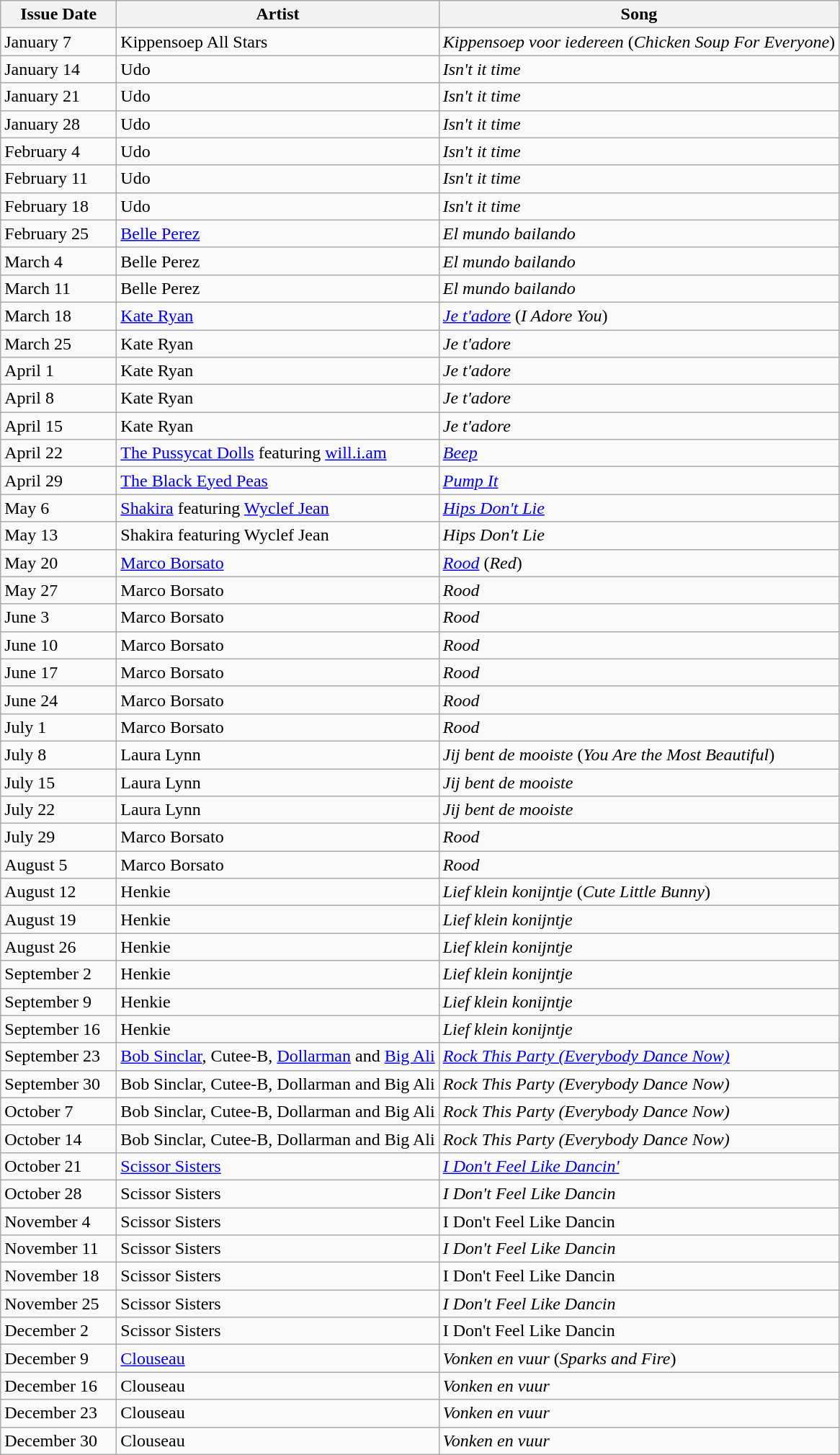<table class="wikitable">
<tr>
<th width="100px">Issue Date</th>
<th>Artist</th>
<th>Song</th>
</tr>
<tr>
<td>January 7</td>
<td>Kippensoep All Stars</td>
<td><em>Kippensoep voor iedereen</em> (<em>Chicken Soup For Everyone</em>)</td>
</tr>
<tr>
<td>January 14</td>
<td>Udo</td>
<td><em>Isn't it time</em></td>
</tr>
<tr>
<td>January 21</td>
<td>Udo</td>
<td><em>Isn't it time</em></td>
</tr>
<tr>
<td>January 28</td>
<td>Udo</td>
<td><em>Isn't it time</em></td>
</tr>
<tr>
<td>February 4</td>
<td>Udo</td>
<td><em>Isn't it time</em></td>
</tr>
<tr>
<td>February 11</td>
<td>Udo</td>
<td><em>Isn't it time</em></td>
</tr>
<tr>
<td>February 18</td>
<td>Udo</td>
<td><em>Isn't it time</em></td>
</tr>
<tr>
<td>February 25</td>
<td><a href='#'>Belle Perez</a></td>
<td><em>El mundo bailando</em></td>
</tr>
<tr>
<td>March 4</td>
<td>Belle Perez</td>
<td><em>El mundo bailando</em></td>
</tr>
<tr>
<td>March 11</td>
<td>Belle Perez</td>
<td><em>El mundo bailando</em></td>
</tr>
<tr>
<td>March 18</td>
<td><a href='#'>Kate Ryan</a></td>
<td><em><a href='#'>Je t'adore</a></em> (<em>I Adore You</em>)</td>
</tr>
<tr>
<td>March 25</td>
<td>Kate Ryan</td>
<td><em>Je t'adore</em></td>
</tr>
<tr>
<td>April 1</td>
<td>Kate Ryan</td>
<td><em>Je t'adore</em></td>
</tr>
<tr>
<td>April 8</td>
<td>Kate Ryan</td>
<td><em>Je t'adore</em></td>
</tr>
<tr>
<td>April 15</td>
<td>Kate Ryan</td>
<td><em>Je t'adore</em></td>
</tr>
<tr>
<td>April 22</td>
<td><a href='#'>The Pussycat Dolls</a> featuring <a href='#'>will.i.am</a></td>
<td><em><a href='#'>Beep</a></em></td>
</tr>
<tr>
<td>April 29</td>
<td><a href='#'>The Black Eyed Peas</a></td>
<td><em><a href='#'>Pump It</a></em></td>
</tr>
<tr>
<td>May 6</td>
<td><a href='#'>Shakira</a> featuring <a href='#'>Wyclef Jean</a></td>
<td><em><a href='#'>Hips Don't Lie</a></em></td>
</tr>
<tr>
<td>May 13</td>
<td>Shakira featuring Wyclef Jean</td>
<td><em>Hips Don't Lie</em></td>
</tr>
<tr>
<td>May 20</td>
<td><a href='#'>Marco Borsato</a></td>
<td><em><a href='#'>Rood</a></em> (<em>Red</em>)</td>
</tr>
<tr>
<td>May 27</td>
<td>Marco Borsato</td>
<td><em>Rood</em></td>
</tr>
<tr>
<td>June 3</td>
<td>Marco Borsato</td>
<td><em>Rood</em></td>
</tr>
<tr>
<td>June 10</td>
<td>Marco Borsato</td>
<td><em>Rood</em></td>
</tr>
<tr>
<td>June 17</td>
<td>Marco Borsato</td>
<td><em>Rood</em></td>
</tr>
<tr>
<td>June 24</td>
<td>Marco Borsato</td>
<td><em>Rood</em></td>
</tr>
<tr>
<td>July 1</td>
<td>Marco Borsato</td>
<td><em>Rood</em></td>
</tr>
<tr>
<td>July 8</td>
<td>Laura Lynn</td>
<td><em>Jij bent de mooiste</em> (<em>You Are the Most Beautiful</em>)</td>
</tr>
<tr>
<td>July 15</td>
<td>Laura Lynn</td>
<td><em>Jij bent de mooiste</em></td>
</tr>
<tr>
<td>July 22</td>
<td>Laura Lynn</td>
<td><em>Jij bent de mooiste</em></td>
</tr>
<tr>
<td>July 29</td>
<td>Marco Borsato</td>
<td><em>Rood</em></td>
</tr>
<tr>
<td>August 5</td>
<td>Marco Borsato</td>
<td><em>Rood</em></td>
</tr>
<tr>
<td>August 12</td>
<td>Henkie</td>
<td><em>Lief klein konijntje</em> (<em>Cute Little Bunny</em>)</td>
</tr>
<tr>
<td>August 19</td>
<td>Henkie</td>
<td><em>Lief klein konijntje</em></td>
</tr>
<tr>
<td>August 26</td>
<td>Henkie</td>
<td><em>Lief klein konijntje</em></td>
</tr>
<tr>
<td>September 2</td>
<td>Henkie</td>
<td><em>Lief klein konijntje</em></td>
</tr>
<tr>
<td>September 9</td>
<td>Henkie</td>
<td><em>Lief klein konijntje</em></td>
</tr>
<tr>
<td>September 16</td>
<td>Henkie</td>
<td><em>Lief klein konijntje</em></td>
</tr>
<tr>
<td>September 23</td>
<td><a href='#'>Bob Sinclar</a>, Cutee-B, <a href='#'>Dollarman</a> and <a href='#'>Big Ali</a></td>
<td><em><a href='#'>Rock This Party (Everybody Dance Now)</a></em></td>
</tr>
<tr>
<td>September 30</td>
<td>Bob Sinclar, Cutee-B, Dollarman and Big Ali</td>
<td><em>Rock This Party (Everybody Dance Now)</em></td>
</tr>
<tr>
<td>October 7</td>
<td>Bob Sinclar, Cutee-B, Dollarman and Big Ali</td>
<td><em>Rock This Party (Everybody Dance Now)</em></td>
</tr>
<tr>
<td>October 14</td>
<td>Bob Sinclar, Cutee-B, Dollarman and Big Ali</td>
<td><em>Rock This Party (Everybody Dance Now)</em></td>
</tr>
<tr>
<td>October 21</td>
<td><a href='#'>Scissor Sisters</a></td>
<td><em><a href='#'>I Don't Feel Like Dancin'</a></em></td>
</tr>
<tr>
<td>October 28</td>
<td>Scissor Sisters</td>
<td><em>I Don't Feel Like Dancin<strong></td>
</tr>
<tr>
<td>November 4</td>
<td>Scissor Sisters</td>
<td></em>I Don't Feel Like Dancin</strong></td>
</tr>
<tr>
<td>November 11</td>
<td>Scissor Sisters</td>
<td><em>I Don't Feel Like Dancin<strong></td>
</tr>
<tr>
<td>November 18</td>
<td>Scissor Sisters</td>
<td></em>I Don't Feel Like Dancin</strong></td>
</tr>
<tr>
<td>November 25</td>
<td>Scissor Sisters</td>
<td><em>I Don't Feel Like Dancin<strong></td>
</tr>
<tr>
<td>December 2</td>
<td>Scissor Sisters</td>
<td></em>I Don't Feel Like Dancin</strong></td>
</tr>
<tr>
<td>December 9</td>
<td><a href='#'>Clouseau</a></td>
<td><em>Vonken en vuur</em> (<em>Sparks and Fire</em>)</td>
</tr>
<tr>
<td>December 16</td>
<td>Clouseau</td>
<td><em>Vonken en vuur</em></td>
</tr>
<tr>
<td>December 23</td>
<td>Clouseau</td>
<td><em>Vonken en vuur</em></td>
</tr>
<tr>
<td>December 30</td>
<td>Clouseau</td>
<td><em>Vonken en vuur</em></td>
</tr>
</table>
